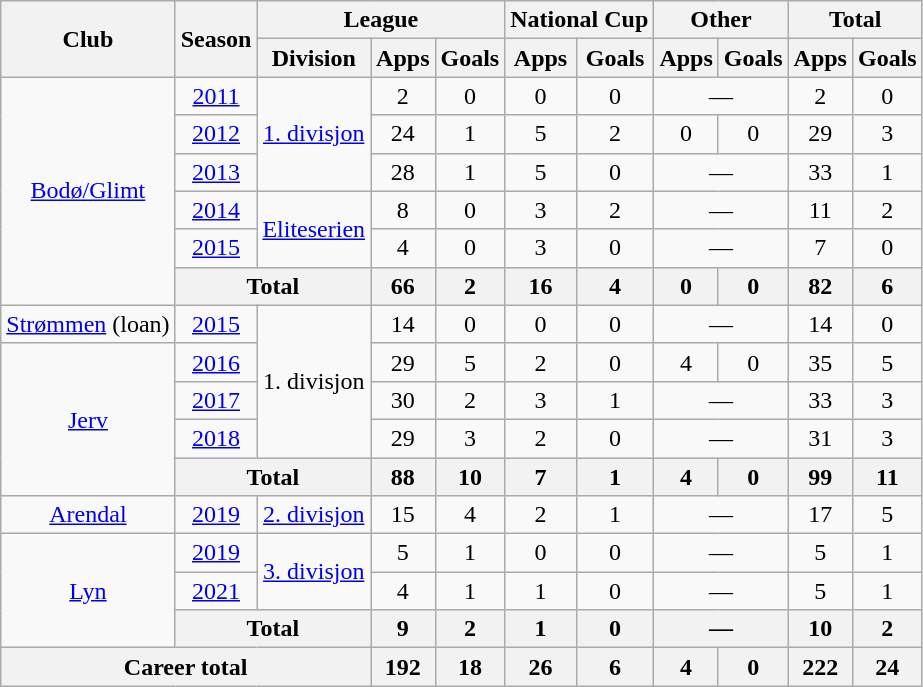<table class="wikitable" style="text-align: center;">
<tr>
<th rowspan="2">Club</th>
<th rowspan="2">Season</th>
<th colspan="3">League</th>
<th colspan="2">National Cup</th>
<th colspan="2">Other</th>
<th colspan="2">Total</th>
</tr>
<tr>
<th>Division</th>
<th>Apps</th>
<th>Goals</th>
<th>Apps</th>
<th>Goals</th>
<th>Apps</th>
<th>Goals</th>
<th>Apps</th>
<th>Goals</th>
</tr>
<tr>
<td rowspan="6"><a href='#'>Bodø/Glimt</a></td>
<td><a href='#'>2011</a></td>
<td rowspan="3"><a href='#'>1. divisjon</a></td>
<td>2</td>
<td>0</td>
<td>0</td>
<td>0</td>
<td colspan="2">—</td>
<td>2</td>
<td>0</td>
</tr>
<tr>
<td><a href='#'>2012</a></td>
<td>24</td>
<td>1</td>
<td>5</td>
<td>2</td>
<td>0</td>
<td>0</td>
<td>29</td>
<td>3</td>
</tr>
<tr>
<td><a href='#'>2013</a></td>
<td>28</td>
<td>1</td>
<td>5</td>
<td>0</td>
<td colspan="2">—</td>
<td>33</td>
<td>1</td>
</tr>
<tr>
<td><a href='#'>2014</a></td>
<td rowspan="2"><a href='#'>Eliteserien</a></td>
<td>8</td>
<td>0</td>
<td>3</td>
<td>2</td>
<td colspan="2">—</td>
<td>11</td>
<td>2</td>
</tr>
<tr>
<td><a href='#'>2015</a></td>
<td>4</td>
<td>0</td>
<td>3</td>
<td>0</td>
<td colspan="2">—</td>
<td>7</td>
<td>0</td>
</tr>
<tr>
<th colspan="2">Total</th>
<th>66</th>
<th>2</th>
<th>16</th>
<th>4</th>
<th>0</th>
<th>0</th>
<th>82</th>
<th>6</th>
</tr>
<tr>
<td><a href='#'>Strømmen</a> (loan)</td>
<td><a href='#'>2015</a></td>
<td rowspan="4">1. divisjon</td>
<td>14</td>
<td>0</td>
<td>0</td>
<td>0</td>
<td colspan="2">—</td>
<td>14</td>
<td>0</td>
</tr>
<tr>
<td rowspan="4"><a href='#'>Jerv</a></td>
<td><a href='#'>2016</a></td>
<td>29</td>
<td>5</td>
<td>2</td>
<td>0</td>
<td>4</td>
<td>0</td>
<td>35</td>
<td>5</td>
</tr>
<tr>
<td><a href='#'>2017</a></td>
<td>30</td>
<td>2</td>
<td>3</td>
<td>1</td>
<td colspan="2">—</td>
<td>33</td>
<td>3</td>
</tr>
<tr>
<td><a href='#'>2018</a></td>
<td>29</td>
<td>3</td>
<td>2</td>
<td>0</td>
<td colspan="2">—</td>
<td>31</td>
<td>3</td>
</tr>
<tr>
<th colspan="2">Total</th>
<th>88</th>
<th>10</th>
<th>7</th>
<th>1</th>
<th>4</th>
<th>0</th>
<th>99</th>
<th>11</th>
</tr>
<tr>
<td><a href='#'>Arendal</a></td>
<td><a href='#'>2019</a></td>
<td><a href='#'>2. divisjon</a></td>
<td>15</td>
<td>4</td>
<td>2</td>
<td>1</td>
<td colspan="2">—</td>
<td>17</td>
<td>5</td>
</tr>
<tr>
<td rowspan="3"><a href='#'>Lyn</a></td>
<td><a href='#'>2019</a></td>
<td rowspan="2"><a href='#'>3. divisjon</a></td>
<td>5</td>
<td>1</td>
<td>0</td>
<td>0</td>
<td colspan="2">—</td>
<td>5</td>
<td>1</td>
</tr>
<tr>
<td><a href='#'>2021</a></td>
<td>4</td>
<td>1</td>
<td>1</td>
<td>0</td>
<td colspan="2">—</td>
<td>5</td>
<td>1</td>
</tr>
<tr>
<th colspan="2">Total</th>
<th>9</th>
<th>2</th>
<th>1</th>
<th>0</th>
<th colspan="2">—</th>
<th>10</th>
<th>2</th>
</tr>
<tr>
<th colspan="3">Career total</th>
<th>192</th>
<th>18</th>
<th>26</th>
<th>6</th>
<th>4</th>
<th>0</th>
<th>222</th>
<th>24</th>
</tr>
</table>
